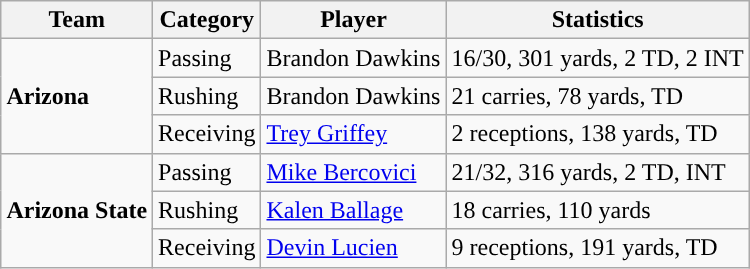<table class="wikitable" style="float: right;">
<tr>
<th>Team</th>
<th>Category</th>
<th>Player</th>
<th>Statistics</th>
</tr>
<tr>
<td rowspan=3><strong>Arizona</strong></td>
<td>Passing</td>
<td>Brandon Dawkins</td>
<td>16/30, 301 yards, 2 TD, 2 INT</td>
</tr>
<tr>
<td>Rushing</td>
<td>Brandon Dawkins</td>
<td>21 carries, 78 yards, TD</td>
</tr>
<tr>
<td>Receiving</td>
<td><a href='#'>Trey Griffey</a></td>
<td>2 receptions, 138 yards, TD</td>
</tr>
<tr>
<td rowspan=3><strong>Arizona State</strong></td>
<td>Passing</td>
<td><a href='#'>Mike Bercovici</a></td>
<td>21/32, 316 yards, 2 TD, INT</td>
</tr>
<tr>
<td>Rushing</td>
<td><a href='#'>Kalen Ballage</a></td>
<td>18 carries, 110 yards</td>
</tr>
<tr>
<td>Receiving</td>
<td><a href='#'>Devin Lucien</a></td>
<td>9 receptions, 191 yards, TD</td>
</tr>
</table>
